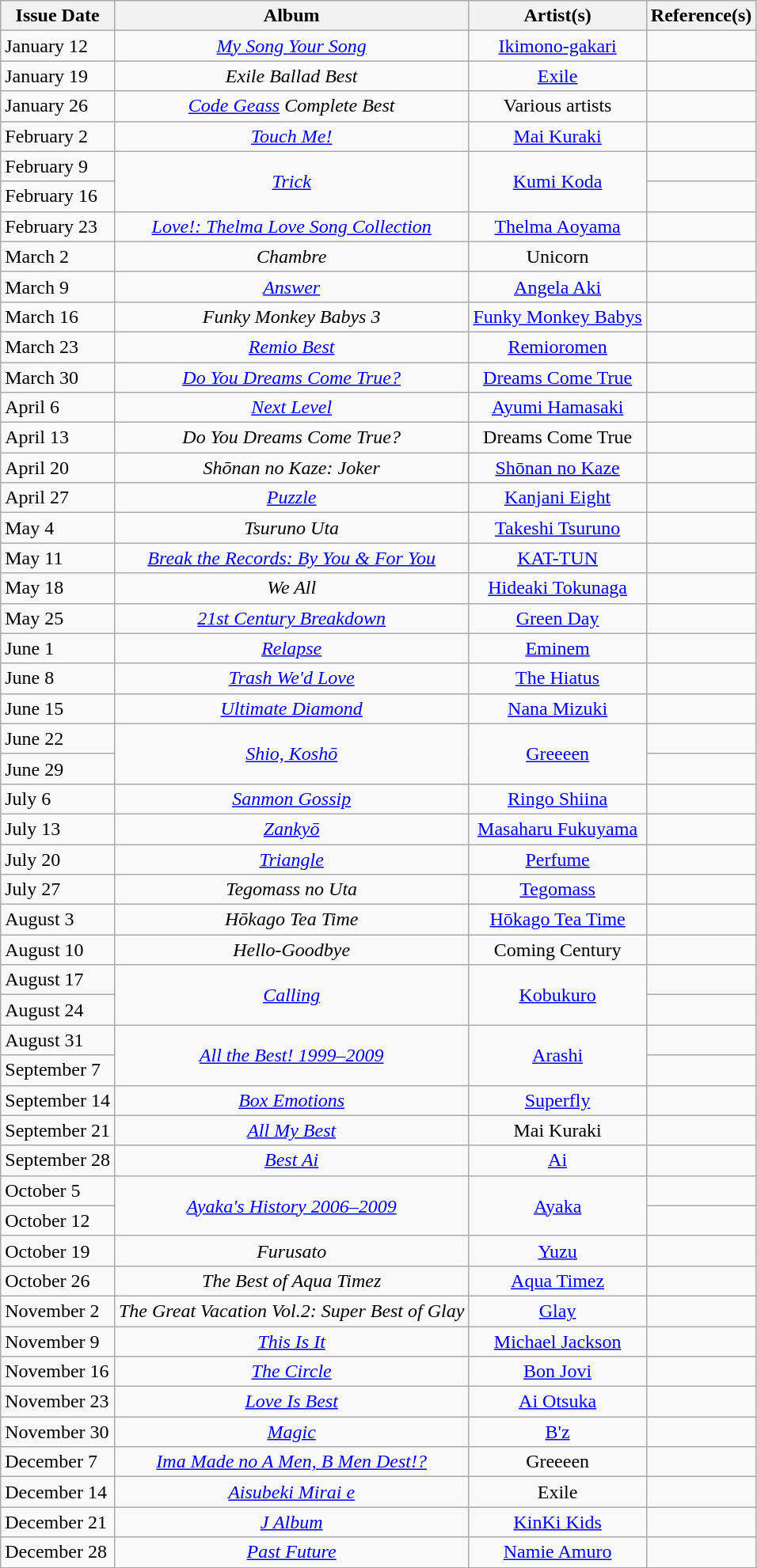<table class="wikitable">
<tr>
<th style="text-align: center;">Issue Date</th>
<th style="text-align: center;">Album</th>
<th style="text-align: center;">Artist(s)</th>
<th style="text-align: center;">Reference(s)</th>
</tr>
<tr>
<td>January 12</td>
<td style="text-align: center;"><em><a href='#'>My Song Your Song</a></em></td>
<td style="text-align: center;"><a href='#'>Ikimono-gakari</a></td>
<td style="text-align: center;"></td>
</tr>
<tr>
<td>January 19</td>
<td style="text-align: center;"><em>Exile Ballad Best</em></td>
<td style="text-align: center;"><a href='#'>Exile</a></td>
<td style="text-align: center;"></td>
</tr>
<tr>
<td>January 26</td>
<td style="text-align: center;"><em><a href='#'>Code Geass</a> Complete Best</em></td>
<td style="text-align: center;">Various artists</td>
<td style="text-align: center;"></td>
</tr>
<tr>
<td>February 2</td>
<td style="text-align: center;"><em><a href='#'>Touch Me!</a></em></td>
<td style="text-align: center;"><a href='#'>Mai Kuraki</a></td>
<td style="text-align: center;"></td>
</tr>
<tr>
<td>February 9</td>
<td style="text-align: center;" rowspan="2"><em><a href='#'>Trick</a></em></td>
<td style="text-align: center;" rowspan="2"><a href='#'>Kumi Koda</a></td>
<td style="text-align: center;"></td>
</tr>
<tr>
<td>February 16</td>
<td style="text-align: center;"></td>
</tr>
<tr>
<td>February 23</td>
<td style="text-align: center;"><em><a href='#'>Love!: Thelma Love Song Collection</a></em></td>
<td style="text-align: center;"><a href='#'>Thelma Aoyama</a></td>
<td style="text-align: center;"></td>
</tr>
<tr>
<td>March 2</td>
<td style="text-align: center;"><em>Chambre</em></td>
<td style="text-align: center;">Unicorn</td>
<td style="text-align: center;"></td>
</tr>
<tr>
<td>March 9</td>
<td style="text-align: center;"><em><a href='#'>Answer</a></em></td>
<td style="text-align: center;"><a href='#'>Angela Aki</a></td>
<td style="text-align: center;"></td>
</tr>
<tr>
<td>March 16</td>
<td style="text-align: center;"><em>Funky Monkey Babys 3</em></td>
<td style="text-align: center;"><a href='#'>Funky Monkey Babys</a></td>
<td style="text-align: center;"></td>
</tr>
<tr>
<td>March 23</td>
<td style="text-align: center;"><em><a href='#'>Remio Best</a></em></td>
<td style="text-align: center;"><a href='#'>Remioromen</a></td>
<td style="text-align: center;"></td>
</tr>
<tr>
<td>March 30</td>
<td style="text-align: center;"><em><a href='#'>Do You Dreams Come True?</a></em></td>
<td style="text-align: center;"><a href='#'>Dreams Come True</a></td>
<td style="text-align: center;"></td>
</tr>
<tr>
<td>April 6</td>
<td style="text-align: center;"><em><a href='#'>Next Level</a></em></td>
<td style="text-align: center;"><a href='#'>Ayumi Hamasaki</a></td>
<td style="text-align: center;"></td>
</tr>
<tr>
<td>April 13</td>
<td style="text-align: center;"><em>Do You Dreams Come True?</em></td>
<td style="text-align: center;">Dreams Come True</td>
<td style="text-align: center;"></td>
</tr>
<tr>
<td>April 20</td>
<td style="text-align: center;"><em>Shōnan no Kaze: Joker</em></td>
<td style="text-align: center;"><a href='#'>Shōnan no Kaze</a></td>
<td style="text-align: center;"></td>
</tr>
<tr>
<td>April 27</td>
<td style="text-align: center;"><em><a href='#'>Puzzle</a></em></td>
<td style="text-align: center;"><a href='#'>Kanjani Eight</a></td>
<td style="text-align: center;"></td>
</tr>
<tr>
<td>May 4</td>
<td style="text-align: center;"><em>Tsuruno Uta</em></td>
<td style="text-align: center;"><a href='#'>Takeshi Tsuruno</a></td>
<td style="text-align: center;"></td>
</tr>
<tr>
<td>May 11</td>
<td style="text-align: center;"><em><a href='#'>Break the Records: By You & For You</a></em></td>
<td style="text-align: center;"><a href='#'>KAT-TUN</a></td>
<td style="text-align: center;"></td>
</tr>
<tr>
<td>May 18</td>
<td style="text-align: center;"><em>We All</em></td>
<td style="text-align: center;"><a href='#'>Hideaki Tokunaga</a></td>
<td style="text-align: center;"></td>
</tr>
<tr>
<td>May 25</td>
<td style="text-align: center;"><em><a href='#'>21st Century Breakdown</a></em></td>
<td style="text-align: center;"><a href='#'>Green Day</a></td>
<td style="text-align: center;"></td>
</tr>
<tr>
<td>June 1</td>
<td style="text-align: center;"><em><a href='#'>Relapse</a></em></td>
<td style="text-align: center;"><a href='#'>Eminem</a></td>
<td style="text-align: center;"></td>
</tr>
<tr>
<td>June 8</td>
<td style="text-align: center;"><em><a href='#'>Trash We'd Love</a></em></td>
<td style="text-align: center;"><a href='#'>The Hiatus</a></td>
<td style="text-align: center;"></td>
</tr>
<tr>
<td>June 15</td>
<td style="text-align: center;"><em><a href='#'>Ultimate Diamond</a></em></td>
<td style="text-align: center;"><a href='#'>Nana Mizuki</a></td>
<td style="text-align: center;"></td>
</tr>
<tr>
<td>June 22</td>
<td style="text-align: center;" rowspan="2"><em><a href='#'>Shio, Koshō</a></em></td>
<td style="text-align: center;" rowspan="2"><a href='#'>Greeeen</a></td>
<td style="text-align: center;"></td>
</tr>
<tr>
<td>June 29</td>
<td style="text-align: center;"></td>
</tr>
<tr>
<td>July 6</td>
<td style="text-align: center;"><em><a href='#'>Sanmon Gossip</a></em></td>
<td style="text-align: center;"><a href='#'>Ringo Shiina</a></td>
<td style="text-align: center;"></td>
</tr>
<tr>
<td>July 13</td>
<td style="text-align: center;"><em><a href='#'>Zankyō</a></em></td>
<td style="text-align: center;"><a href='#'>Masaharu Fukuyama</a></td>
<td style="text-align: center;"></td>
</tr>
<tr>
<td>July 20</td>
<td style="text-align: center;"><em><a href='#'>Triangle</a></em></td>
<td style="text-align: center;"><a href='#'>Perfume</a></td>
<td style="text-align: center;"></td>
</tr>
<tr>
<td>July 27</td>
<td style="text-align: center;"><em>Tegomass no Uta</em></td>
<td style="text-align: center;"><a href='#'>Tegomass</a></td>
<td style="text-align: center;"></td>
</tr>
<tr>
<td>August 3</td>
<td style="text-align: center;"><em>Hōkago Tea Time</em></td>
<td style="text-align: center;"><a href='#'>Hōkago Tea Time</a></td>
<td style="text-align: center;"></td>
</tr>
<tr>
<td>August 10</td>
<td style="text-align: center;"><em>Hello-Goodbye</em></td>
<td style="text-align: center;">Coming Century</td>
<td style="text-align: center;"></td>
</tr>
<tr>
<td>August 17</td>
<td style="text-align: center;" rowspan="2"><em><a href='#'>Calling</a></em></td>
<td style="text-align: center;" rowspan="2"><a href='#'>Kobukuro</a></td>
<td style="text-align: center;"></td>
</tr>
<tr>
<td>August 24</td>
<td style="text-align: center;"></td>
</tr>
<tr>
<td>August 31</td>
<td style="text-align: center;" rowspan="2"><em><a href='#'>All the Best! 1999–2009</a></em></td>
<td style="text-align: center;" rowspan="2"><a href='#'>Arashi</a></td>
<td style="text-align: center;"></td>
</tr>
<tr>
<td>September 7</td>
<td style="text-align: center;"></td>
</tr>
<tr>
<td>September 14</td>
<td style="text-align: center;"><em><a href='#'>Box Emotions</a></em></td>
<td style="text-align: center;"><a href='#'>Superfly</a></td>
<td style="text-align: center;"></td>
</tr>
<tr>
<td>September 21</td>
<td style="text-align: center;"><em><a href='#'>All My Best</a></em></td>
<td style="text-align: center;">Mai Kuraki</td>
<td style="text-align: center;"></td>
</tr>
<tr>
<td>September 28</td>
<td style="text-align: center;"><em><a href='#'>Best Ai</a></em></td>
<td style="text-align: center;"><a href='#'>Ai</a></td>
<td style="text-align: center;"></td>
</tr>
<tr>
<td>October 5</td>
<td style="text-align: center;" rowspan="2"><em><a href='#'>Ayaka's History 2006–2009</a></em></td>
<td style="text-align: center;" rowspan="2"><a href='#'>Ayaka</a></td>
<td style="text-align: center;"></td>
</tr>
<tr>
<td>October 12</td>
<td style="text-align: center;"></td>
</tr>
<tr>
<td>October 19</td>
<td style="text-align: center;"><em>Furusato</em></td>
<td style="text-align: center;"><a href='#'>Yuzu</a></td>
<td style="text-align: center;"></td>
</tr>
<tr>
<td>October 26</td>
<td style="text-align: center;"><em>The Best of Aqua Timez</em></td>
<td style="text-align: center;"><a href='#'>Aqua Timez</a></td>
<td style="text-align: center;"></td>
</tr>
<tr>
<td>November 2</td>
<td style="text-align: center;"><em>The Great Vacation Vol.2: Super Best of Glay</em></td>
<td style="text-align: center;"><a href='#'>Glay</a></td>
<td style="text-align: center;"></td>
</tr>
<tr>
<td>November 9</td>
<td style="text-align: center;"><em><a href='#'>This Is It</a></em></td>
<td style="text-align: center;"><a href='#'>Michael Jackson</a></td>
<td style="text-align: center;"></td>
</tr>
<tr>
<td>November 16</td>
<td style="text-align: center;"><em><a href='#'>The Circle</a></em></td>
<td style="text-align: center;"><a href='#'>Bon Jovi</a></td>
<td style="text-align: center;"></td>
</tr>
<tr>
<td>November 23</td>
<td style="text-align: center;"><em><a href='#'>Love Is Best</a></em></td>
<td style="text-align: center;"><a href='#'>Ai Otsuka</a></td>
<td style="text-align: center;"></td>
</tr>
<tr>
<td>November 30</td>
<td style="text-align: center;"><em><a href='#'>Magic</a></em></td>
<td style="text-align: center;"><a href='#'>B'z</a></td>
<td style="text-align: center;"></td>
</tr>
<tr>
<td>December 7</td>
<td style="text-align: center;"><em><a href='#'>Ima Made no A Men, B Men Dest!?</a></em></td>
<td style="text-align: center;">Greeeen</td>
<td style="text-align: center;"></td>
</tr>
<tr>
<td>December 14</td>
<td style="text-align: center;"><em><a href='#'>Aisubeki Mirai e</a></em></td>
<td style="text-align: center;">Exile</td>
<td style="text-align: center;"></td>
</tr>
<tr>
<td>December 21</td>
<td style="text-align: center;"><em><a href='#'>J Album</a></em></td>
<td style="text-align: center;"><a href='#'>KinKi Kids</a></td>
<td style="text-align: center;"></td>
</tr>
<tr>
<td>December 28</td>
<td style="text-align: center;"><em><a href='#'>Past Future</a></em></td>
<td style="text-align: center;"><a href='#'>Namie Amuro</a></td>
<td style="text-align: center;"></td>
</tr>
<tr>
</tr>
</table>
